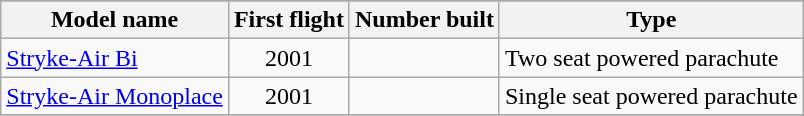<table class="wikitable" align=center>
<tr>
</tr>
<tr style="background:#efefef;">
<th>Model name</th>
<th>First flight</th>
<th>Number built</th>
<th>Type</th>
</tr>
<tr>
<td align=left><a href='#'>Stryke-Air Bi</a></td>
<td align=center>2001</td>
<td align=center></td>
<td align=left>Two seat powered parachute</td>
</tr>
<tr>
<td align=left><a href='#'>Stryke-Air Monoplace</a></td>
<td align=center>2001</td>
<td align=center></td>
<td align=left>Single seat powered parachute</td>
</tr>
<tr>
</tr>
</table>
